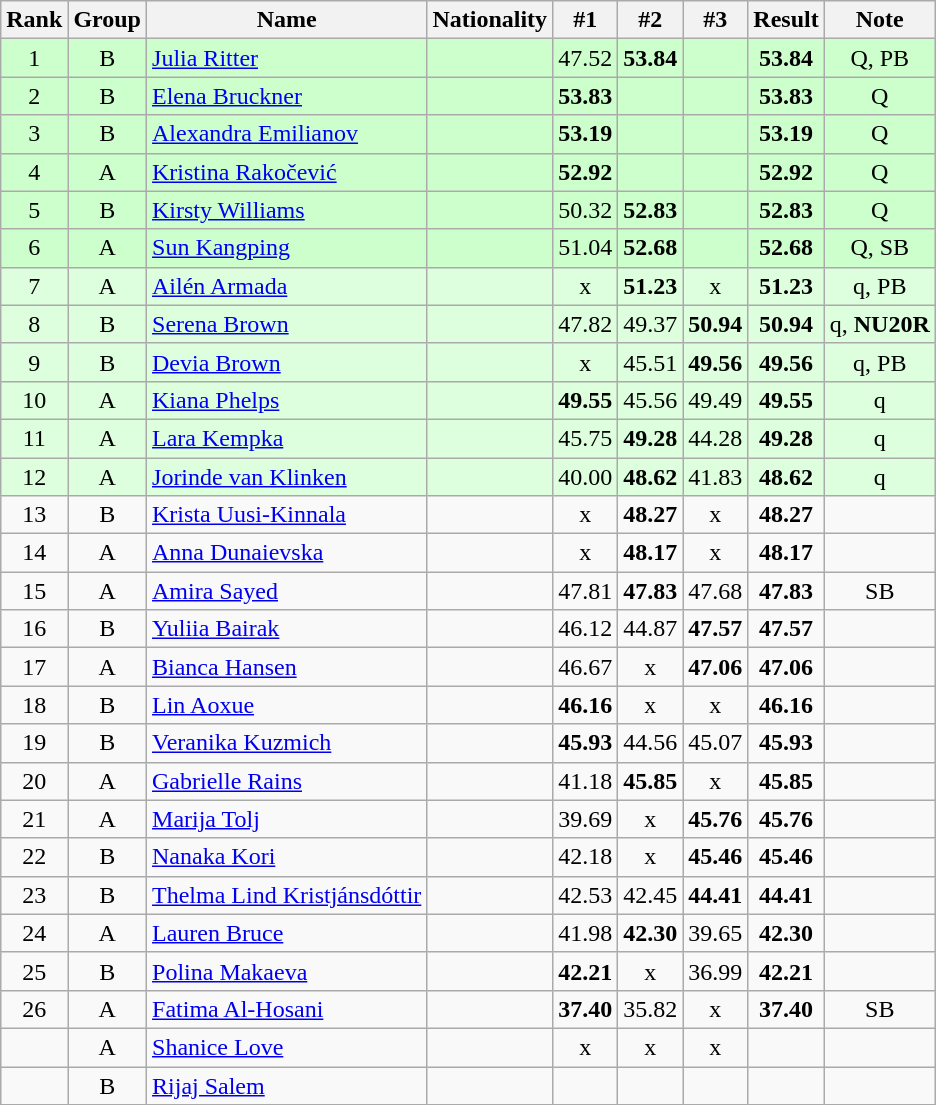<table class="wikitable sortable" style="text-align:center">
<tr>
<th>Rank</th>
<th>Group</th>
<th>Name</th>
<th>Nationality</th>
<th>#1</th>
<th>#2</th>
<th>#3</th>
<th>Result</th>
<th>Note</th>
</tr>
<tr bgcolor=ccffcc>
<td>1</td>
<td>B</td>
<td align=left><a href='#'>Julia Ritter</a></td>
<td align=left></td>
<td>47.52</td>
<td><strong>53.84</strong></td>
<td></td>
<td><strong>53.84</strong></td>
<td>Q, PB</td>
</tr>
<tr bgcolor=ccffcc>
<td>2</td>
<td>B</td>
<td align=left><a href='#'>Elena Bruckner</a></td>
<td align=left></td>
<td><strong>53.83</strong></td>
<td></td>
<td></td>
<td><strong>53.83</strong></td>
<td>Q</td>
</tr>
<tr bgcolor=ccffcc>
<td>3</td>
<td>B</td>
<td align=left><a href='#'>Alexandra Emilianov</a></td>
<td align=left></td>
<td><strong>53.19</strong></td>
<td></td>
<td></td>
<td><strong>53.19</strong></td>
<td>Q</td>
</tr>
<tr bgcolor=ccffcc>
<td>4</td>
<td>A</td>
<td align=left><a href='#'>Kristina Rakočević</a></td>
<td align=left></td>
<td><strong>52.92</strong></td>
<td></td>
<td></td>
<td><strong>52.92</strong></td>
<td>Q</td>
</tr>
<tr bgcolor=ccffcc>
<td>5</td>
<td>B</td>
<td align=left><a href='#'>Kirsty Williams</a></td>
<td align=left></td>
<td>50.32</td>
<td><strong>52.83</strong></td>
<td></td>
<td><strong>52.83</strong></td>
<td>Q</td>
</tr>
<tr bgcolor=ccffcc>
<td>6</td>
<td>A</td>
<td align=left><a href='#'>Sun Kangping</a></td>
<td align=left></td>
<td>51.04</td>
<td><strong>52.68</strong></td>
<td></td>
<td><strong>52.68</strong></td>
<td>Q, SB</td>
</tr>
<tr bgcolor=ddffdd>
<td>7</td>
<td>A</td>
<td align=left><a href='#'>Ailén Armada</a></td>
<td align=left></td>
<td>x</td>
<td><strong>51.23</strong></td>
<td>x</td>
<td><strong>51.23</strong></td>
<td>q, PB</td>
</tr>
<tr bgcolor=ddffdd>
<td>8</td>
<td>B</td>
<td align=left><a href='#'>Serena Brown</a></td>
<td align=left></td>
<td>47.82</td>
<td>49.37</td>
<td><strong>50.94</strong></td>
<td><strong>50.94</strong></td>
<td>q, <strong>NU20R</strong></td>
</tr>
<tr bgcolor=ddffdd>
<td>9</td>
<td>B</td>
<td align=left><a href='#'>Devia Brown</a></td>
<td align=left></td>
<td>x</td>
<td>45.51</td>
<td><strong>49.56</strong></td>
<td><strong>49.56</strong></td>
<td>q, PB</td>
</tr>
<tr bgcolor=ddffdd>
<td>10</td>
<td>A</td>
<td align=left><a href='#'>Kiana Phelps</a></td>
<td align=left></td>
<td><strong>49.55</strong></td>
<td>45.56</td>
<td>49.49</td>
<td><strong>49.55</strong></td>
<td>q</td>
</tr>
<tr bgcolor=ddffdd>
<td>11</td>
<td>A</td>
<td align=left><a href='#'>Lara Kempka</a></td>
<td align=left></td>
<td>45.75</td>
<td><strong>49.28</strong></td>
<td>44.28</td>
<td><strong>49.28</strong></td>
<td>q</td>
</tr>
<tr bgcolor=ddffdd>
<td>12</td>
<td>A</td>
<td align=left><a href='#'>Jorinde van Klinken</a></td>
<td align=left></td>
<td>40.00</td>
<td><strong>48.62</strong></td>
<td>41.83</td>
<td><strong>48.62</strong></td>
<td>q</td>
</tr>
<tr>
<td>13</td>
<td>B</td>
<td align=left><a href='#'>Krista Uusi-Kinnala</a></td>
<td align=left></td>
<td>x</td>
<td><strong>48.27</strong></td>
<td>x</td>
<td><strong>48.27</strong></td>
<td></td>
</tr>
<tr>
<td>14</td>
<td>A</td>
<td align=left><a href='#'>Anna Dunaievska</a></td>
<td align=left></td>
<td>x</td>
<td><strong>48.17</strong></td>
<td>x</td>
<td><strong>48.17</strong></td>
<td></td>
</tr>
<tr>
<td>15</td>
<td>A</td>
<td align=left><a href='#'>Amira Sayed</a></td>
<td align=left></td>
<td>47.81</td>
<td><strong>47.83</strong></td>
<td>47.68</td>
<td><strong>47.83</strong></td>
<td>SB</td>
</tr>
<tr>
<td>16</td>
<td>B</td>
<td align=left><a href='#'>Yuliia Bairak</a></td>
<td align=left></td>
<td>46.12</td>
<td>44.87</td>
<td><strong>47.57</strong></td>
<td><strong>47.57</strong></td>
<td></td>
</tr>
<tr>
<td>17</td>
<td>A</td>
<td align=left><a href='#'>Bianca Hansen</a></td>
<td align=left></td>
<td>46.67</td>
<td>x</td>
<td><strong>47.06</strong></td>
<td><strong>47.06</strong></td>
<td></td>
</tr>
<tr>
<td>18</td>
<td>B</td>
<td align=left><a href='#'>Lin Aoxue</a></td>
<td align=left></td>
<td><strong>46.16</strong></td>
<td>x</td>
<td>x</td>
<td><strong>46.16</strong></td>
<td></td>
</tr>
<tr>
<td>19</td>
<td>B</td>
<td align=left><a href='#'>Veranika Kuzmich</a></td>
<td align=left></td>
<td><strong>45.93</strong></td>
<td>44.56</td>
<td>45.07</td>
<td><strong>45.93</strong></td>
<td></td>
</tr>
<tr>
<td>20</td>
<td>A</td>
<td align=left><a href='#'>Gabrielle Rains</a></td>
<td align=left></td>
<td>41.18</td>
<td><strong>45.85</strong></td>
<td>x</td>
<td><strong>45.85</strong></td>
<td></td>
</tr>
<tr>
<td>21</td>
<td>A</td>
<td align=left><a href='#'>Marija Tolj</a></td>
<td align=left></td>
<td>39.69</td>
<td>x</td>
<td><strong>45.76</strong></td>
<td><strong>45.76</strong></td>
<td></td>
</tr>
<tr>
<td>22</td>
<td>B</td>
<td align=left><a href='#'>Nanaka Kori</a></td>
<td align=left></td>
<td>42.18</td>
<td>x</td>
<td><strong>45.46</strong></td>
<td><strong>45.46</strong></td>
<td></td>
</tr>
<tr>
<td>23</td>
<td>B</td>
<td align=left><a href='#'>Thelma Lind Kristjánsdóttir</a></td>
<td align=left></td>
<td>42.53</td>
<td>42.45</td>
<td><strong>44.41</strong></td>
<td><strong>44.41</strong></td>
<td></td>
</tr>
<tr>
<td>24</td>
<td>A</td>
<td align=left><a href='#'>Lauren Bruce</a></td>
<td align=left></td>
<td>41.98</td>
<td><strong>42.30</strong></td>
<td>39.65</td>
<td><strong>42.30</strong></td>
<td></td>
</tr>
<tr>
<td>25</td>
<td>B</td>
<td align=left><a href='#'>Polina Makaeva</a></td>
<td align=left></td>
<td><strong>42.21</strong></td>
<td>x</td>
<td>36.99</td>
<td><strong>42.21</strong></td>
<td></td>
</tr>
<tr>
<td>26</td>
<td>A</td>
<td align=left><a href='#'>Fatima Al-Hosani</a></td>
<td align=left></td>
<td><strong>37.40</strong></td>
<td>35.82</td>
<td>x</td>
<td><strong>37.40</strong></td>
<td>SB</td>
</tr>
<tr>
<td></td>
<td>A</td>
<td align=left><a href='#'>Shanice Love</a></td>
<td align=left></td>
<td>x</td>
<td>x</td>
<td>x</td>
<td><strong></strong></td>
<td></td>
</tr>
<tr>
<td></td>
<td>B</td>
<td align=left><a href='#'>Rijaj Salem</a></td>
<td align=left></td>
<td></td>
<td></td>
<td></td>
<td><strong></strong></td>
<td></td>
</tr>
</table>
